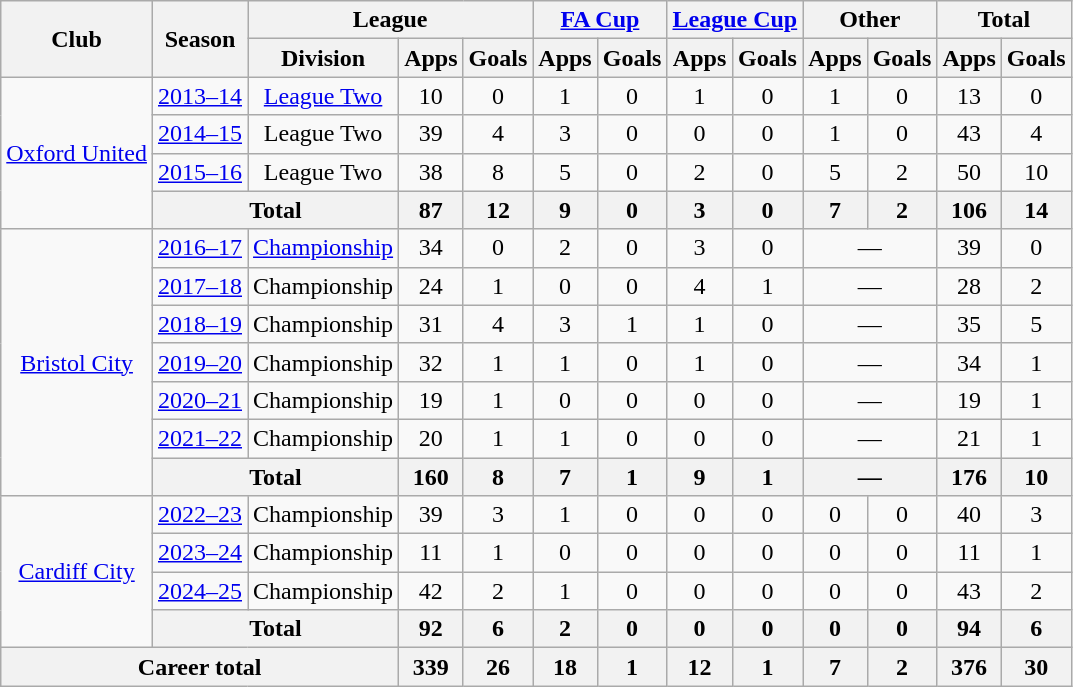<table class=wikitable style="text-align: center;">
<tr>
<th rowspan="2">Club</th>
<th rowspan="2">Season</th>
<th colspan="3">League</th>
<th colspan="2"><a href='#'>FA Cup</a></th>
<th colspan="2"><a href='#'>League Cup</a></th>
<th colspan="2">Other</th>
<th colspan="2">Total</th>
</tr>
<tr>
<th>Division</th>
<th>Apps</th>
<th>Goals</th>
<th>Apps</th>
<th>Goals</th>
<th>Apps</th>
<th>Goals</th>
<th>Apps</th>
<th>Goals</th>
<th>Apps</th>
<th>Goals</th>
</tr>
<tr>
<td rowspan="4"><a href='#'>Oxford United</a></td>
<td><a href='#'>2013–14</a></td>
<td><a href='#'>League Two</a></td>
<td>10</td>
<td>0</td>
<td>1</td>
<td>0</td>
<td>1</td>
<td>0</td>
<td>1</td>
<td>0</td>
<td>13</td>
<td>0</td>
</tr>
<tr>
<td><a href='#'>2014–15</a></td>
<td>League Two</td>
<td>39</td>
<td>4</td>
<td>3</td>
<td>0</td>
<td>0</td>
<td>0</td>
<td>1</td>
<td>0</td>
<td>43</td>
<td>4</td>
</tr>
<tr>
<td><a href='#'>2015–16</a></td>
<td>League Two</td>
<td>38</td>
<td>8</td>
<td>5</td>
<td>0</td>
<td>2</td>
<td>0</td>
<td>5</td>
<td>2</td>
<td>50</td>
<td>10</td>
</tr>
<tr>
<th colspan="2">Total</th>
<th>87</th>
<th>12</th>
<th>9</th>
<th>0</th>
<th>3</th>
<th>0</th>
<th>7</th>
<th>2</th>
<th>106</th>
<th>14</th>
</tr>
<tr>
<td rowspan="7"><a href='#'>Bristol City</a></td>
<td><a href='#'>2016–17</a></td>
<td><a href='#'>Championship</a></td>
<td>34</td>
<td>0</td>
<td>2</td>
<td>0</td>
<td>3</td>
<td>0</td>
<td colspan="2">—</td>
<td>39</td>
<td>0</td>
</tr>
<tr>
<td><a href='#'>2017–18</a></td>
<td>Championship</td>
<td>24</td>
<td>1</td>
<td>0</td>
<td>0</td>
<td>4</td>
<td>1</td>
<td colspan="2">—</td>
<td>28</td>
<td>2</td>
</tr>
<tr>
<td><a href='#'>2018–19</a></td>
<td>Championship</td>
<td>31</td>
<td>4</td>
<td>3</td>
<td>1</td>
<td>1</td>
<td>0</td>
<td colspan="2">—</td>
<td>35</td>
<td>5</td>
</tr>
<tr>
<td><a href='#'>2019–20</a></td>
<td>Championship</td>
<td>32</td>
<td>1</td>
<td>1</td>
<td>0</td>
<td>1</td>
<td>0</td>
<td colspan="2">—</td>
<td>34</td>
<td>1</td>
</tr>
<tr>
<td><a href='#'>2020–21</a></td>
<td>Championship</td>
<td>19</td>
<td>1</td>
<td>0</td>
<td>0</td>
<td>0</td>
<td>0</td>
<td colspan="2">—</td>
<td>19</td>
<td>1</td>
</tr>
<tr>
<td><a href='#'>2021–22</a></td>
<td>Championship</td>
<td>20</td>
<td>1</td>
<td>1</td>
<td>0</td>
<td>0</td>
<td>0</td>
<td colspan="2">—</td>
<td>21</td>
<td>1</td>
</tr>
<tr>
<th colspan="2">Total</th>
<th>160</th>
<th>8</th>
<th>7</th>
<th>1</th>
<th>9</th>
<th>1</th>
<th colspan="2">—</th>
<th>176</th>
<th>10</th>
</tr>
<tr>
<td rowspan="4"><a href='#'>Cardiff City</a></td>
<td><a href='#'>2022–23</a></td>
<td>Championship</td>
<td>39</td>
<td>3</td>
<td>1</td>
<td>0</td>
<td>0</td>
<td>0</td>
<td>0</td>
<td>0</td>
<td>40</td>
<td>3</td>
</tr>
<tr>
<td><a href='#'>2023–24</a></td>
<td>Championship</td>
<td>11</td>
<td>1</td>
<td>0</td>
<td>0</td>
<td>0</td>
<td>0</td>
<td>0</td>
<td>0</td>
<td>11</td>
<td>1</td>
</tr>
<tr>
<td><a href='#'>2024–25</a></td>
<td>Championship</td>
<td>42</td>
<td>2</td>
<td>1</td>
<td>0</td>
<td>0</td>
<td>0</td>
<td>0</td>
<td>0</td>
<td>43</td>
<td>2</td>
</tr>
<tr>
<th colspan="2">Total</th>
<th>92</th>
<th>6</th>
<th>2</th>
<th>0</th>
<th>0</th>
<th>0</th>
<th>0</th>
<th>0</th>
<th>94</th>
<th>6</th>
</tr>
<tr>
<th colspan="3">Career total</th>
<th>339</th>
<th>26</th>
<th>18</th>
<th>1</th>
<th>12</th>
<th>1</th>
<th>7</th>
<th>2</th>
<th>376</th>
<th>30</th>
</tr>
</table>
